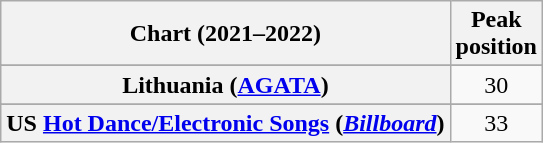<table class="wikitable sortable plainrowheaders" style="text-align:center">
<tr>
<th scope="col">Chart (2021–2022)</th>
<th scope="col">Peak<br>position</th>
</tr>
<tr>
</tr>
<tr>
</tr>
<tr>
</tr>
<tr>
</tr>
<tr>
</tr>
<tr>
<th scope="row">Lithuania (<a href='#'>AGATA</a>)</th>
<td>30</td>
</tr>
<tr>
</tr>
<tr>
</tr>
<tr>
</tr>
<tr>
</tr>
<tr>
<th scope="row">US <a href='#'>Hot Dance/Electronic Songs</a> (<em><a href='#'>Billboard</a></em>)</th>
<td>33</td>
</tr>
</table>
